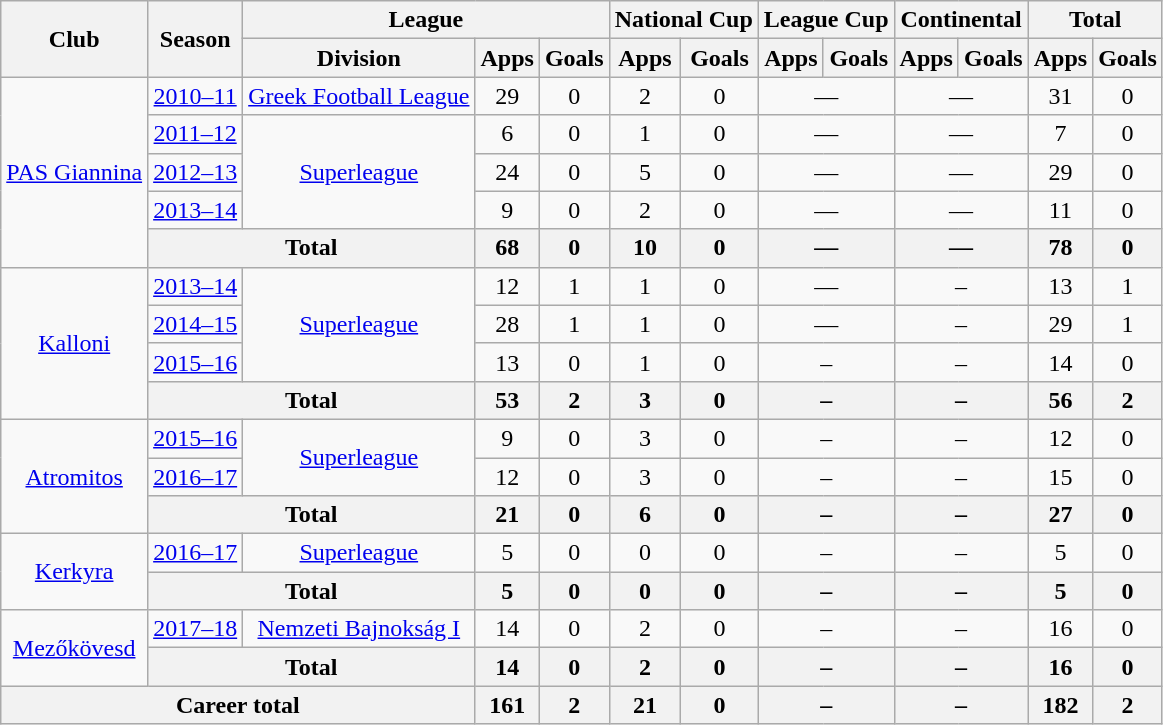<table class="wikitable" style="text-align: center;">
<tr>
<th rowspan="2">Club</th>
<th rowspan="2">Season</th>
<th colspan="3">League</th>
<th colspan="2">National Cup</th>
<th colspan="2">League Cup</th>
<th colspan="2">Continental</th>
<th colspan="2">Total</th>
</tr>
<tr>
<th>Division</th>
<th>Apps</th>
<th>Goals</th>
<th>Apps</th>
<th>Goals</th>
<th>Apps</th>
<th>Goals</th>
<th>Apps</th>
<th>Goals</th>
<th>Apps</th>
<th>Goals</th>
</tr>
<tr>
<td rowspan="5"><a href='#'>PAS Giannina</a></td>
<td><a href='#'>2010–11</a></td>
<td><a href='#'>Greek Football League</a></td>
<td>29</td>
<td>0</td>
<td>2</td>
<td>0</td>
<td colspan="2">—</td>
<td colspan="2">—</td>
<td>31</td>
<td>0</td>
</tr>
<tr>
<td><a href='#'>2011–12</a></td>
<td rowspan=3><a href='#'>Superleague</a></td>
<td>6</td>
<td>0</td>
<td>1</td>
<td>0</td>
<td colspan="2">—</td>
<td colspan="2">—</td>
<td>7</td>
<td>0</td>
</tr>
<tr>
<td><a href='#'>2012–13</a></td>
<td>24</td>
<td>0</td>
<td>5</td>
<td>0</td>
<td colspan="2">—</td>
<td colspan="2">—</td>
<td>29</td>
<td>0</td>
</tr>
<tr>
<td><a href='#'>2013–14</a></td>
<td>9</td>
<td>0</td>
<td>2</td>
<td>0</td>
<td colspan="2">—</td>
<td colspan="2">—</td>
<td>11</td>
<td>0</td>
</tr>
<tr>
<th colspan="2">Total</th>
<th>68</th>
<th>0</th>
<th>10</th>
<th>0</th>
<th colspan="2">—</th>
<th colspan="2">—</th>
<th>78</th>
<th>0</th>
</tr>
<tr>
<td rowspan="4"><a href='#'>Kalloni</a></td>
<td><a href='#'>2013–14</a></td>
<td rowspan=3><a href='#'>Superleague</a></td>
<td>12</td>
<td>1</td>
<td>1</td>
<td>0</td>
<td colspan="2">—</td>
<td colspan="2">–</td>
<td>13</td>
<td>1</td>
</tr>
<tr>
<td><a href='#'>2014–15</a></td>
<td>28</td>
<td>1</td>
<td>1</td>
<td>0</td>
<td colspan="2">—</td>
<td colspan="2">–</td>
<td>29</td>
<td>1</td>
</tr>
<tr>
<td><a href='#'>2015–16</a></td>
<td>13</td>
<td>0</td>
<td>1</td>
<td>0</td>
<td colspan="2">–</td>
<td colspan="2">–</td>
<td>14</td>
<td>0</td>
</tr>
<tr>
<th colspan="2">Total</th>
<th>53</th>
<th>2</th>
<th>3</th>
<th>0</th>
<th colspan="2">–</th>
<th colspan="2">–</th>
<th>56</th>
<th>2</th>
</tr>
<tr>
<td rowspan="3"><a href='#'>Atromitos</a></td>
<td><a href='#'>2015–16</a></td>
<td rowspan=2><a href='#'>Superleague</a></td>
<td>9</td>
<td>0</td>
<td>3</td>
<td>0</td>
<td colspan="2">–</td>
<td colspan="2">–</td>
<td>12</td>
<td>0</td>
</tr>
<tr>
<td><a href='#'>2016–17</a></td>
<td>12</td>
<td>0</td>
<td>3</td>
<td>0</td>
<td colspan="2">–</td>
<td colspan="2">–</td>
<td>15</td>
<td>0</td>
</tr>
<tr>
<th colspan="2">Total</th>
<th>21</th>
<th>0</th>
<th>6</th>
<th>0</th>
<th colspan="2">–</th>
<th colspan="2">–</th>
<th>27</th>
<th>0</th>
</tr>
<tr>
<td rowspan="2"><a href='#'>Kerkyra</a></td>
<td><a href='#'>2016–17</a></td>
<td><a href='#'>Superleague</a></td>
<td>5</td>
<td>0</td>
<td>0</td>
<td>0</td>
<td colspan="2">–</td>
<td colspan="2">–</td>
<td>5</td>
<td>0</td>
</tr>
<tr>
<th colspan="2">Total</th>
<th>5</th>
<th>0</th>
<th>0</th>
<th>0</th>
<th colspan="2">–</th>
<th colspan="2">–</th>
<th>5</th>
<th>0</th>
</tr>
<tr>
<td rowspan="2"><a href='#'>Mezőkövesd</a></td>
<td><a href='#'>2017–18</a></td>
<td><a href='#'>Nemzeti Bajnokság I</a></td>
<td>14</td>
<td>0</td>
<td>2</td>
<td>0</td>
<td colspan="2">–</td>
<td colspan="2">–</td>
<td>16</td>
<td>0</td>
</tr>
<tr>
<th colspan="2">Total</th>
<th>14</th>
<th>0</th>
<th>2</th>
<th>0</th>
<th colspan="2">–</th>
<th colspan="2">–</th>
<th>16</th>
<th>0</th>
</tr>
<tr>
<th colspan="3">Career total</th>
<th>161</th>
<th>2</th>
<th>21</th>
<th>0</th>
<th colspan="2">–</th>
<th colspan="2">–</th>
<th>182</th>
<th>2</th>
</tr>
</table>
